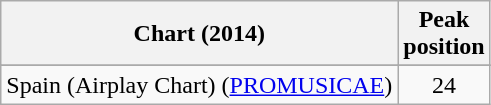<table class="wikitable sortable">
<tr>
<th>Chart (2014)</th>
<th>Peak<br>position</th>
</tr>
<tr>
</tr>
<tr>
</tr>
<tr>
<td align="left">Spain (Airplay Chart) (<a href='#'>PROMUSICAE</a>)</td>
<td align="center">24</td>
</tr>
</table>
